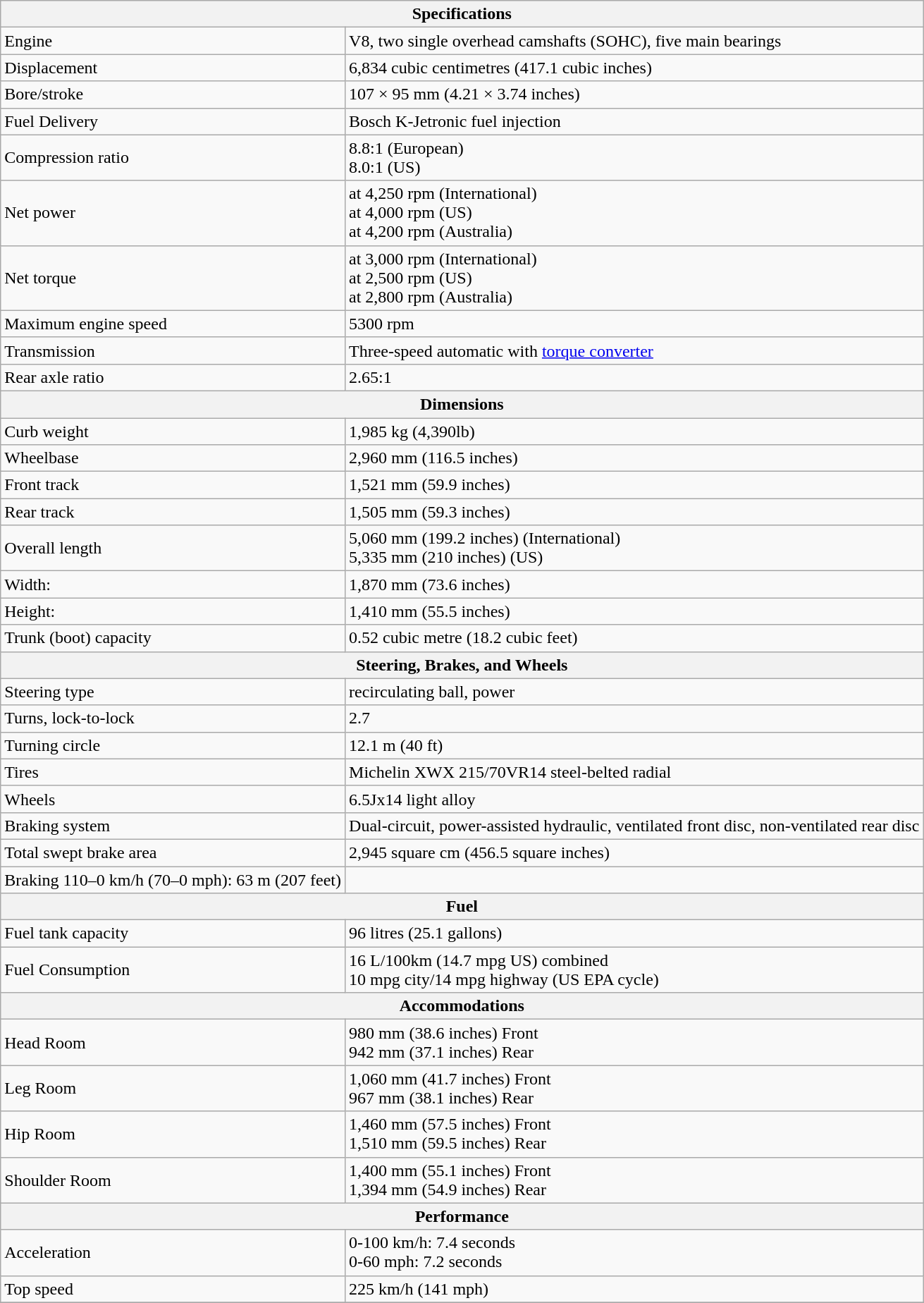<table class="wikitable">
<tr>
<th colspan=2>Specifications</th>
</tr>
<tr>
<td>Engine</td>
<td>V8, two single overhead camshafts (SOHC), five main bearings</td>
</tr>
<tr>
<td>Displacement</td>
<td>6,834 cubic centimetres (417.1 cubic inches)</td>
</tr>
<tr>
<td>Bore/stroke</td>
<td>107 × 95 mm (4.21 × 3.74 inches)</td>
</tr>
<tr>
<td>Fuel Delivery</td>
<td>Bosch K-Jetronic fuel injection</td>
</tr>
<tr>
<td>Compression ratio</td>
<td>8.8:1 (European)<br>8.0:1 (US)</td>
</tr>
<tr>
<td>Net power</td>
<td> at 4,250 rpm (International)<br> at 4,000 rpm (US)<br> at 4,200 rpm (Australia)</td>
</tr>
<tr>
<td>Net torque</td>
<td> at 3,000 rpm (International)<br> at 2,500 rpm (US)<br> at 2,800 rpm (Australia)</td>
</tr>
<tr>
<td>Maximum engine speed</td>
<td>5300 rpm</td>
</tr>
<tr>
<td>Transmission</td>
<td>Three-speed automatic with <a href='#'>torque converter</a></td>
</tr>
<tr>
<td>Rear axle ratio</td>
<td>2.65:1</td>
</tr>
<tr>
<th colspan=2>Dimensions</th>
</tr>
<tr>
<td>Curb weight</td>
<td>1,985 kg (4,390lb)</td>
</tr>
<tr>
<td>Wheelbase</td>
<td>2,960 mm (116.5 inches)</td>
</tr>
<tr>
<td>Front track</td>
<td>1,521 mm (59.9 inches)</td>
</tr>
<tr>
<td>Rear track</td>
<td>1,505 mm (59.3 inches)</td>
</tr>
<tr>
<td>Overall length</td>
<td>5,060 mm (199.2 inches) (International)<br>5,335 mm (210 inches) (US)</td>
</tr>
<tr>
<td>Width:</td>
<td>1,870 mm (73.6 inches)</td>
</tr>
<tr>
<td>Height:</td>
<td>1,410 mm (55.5 inches)</td>
</tr>
<tr>
<td>Trunk (boot) capacity</td>
<td>0.52 cubic metre (18.2 cubic feet)</td>
</tr>
<tr>
<th colspan=2>Steering, Brakes, and Wheels</th>
</tr>
<tr>
<td>Steering type</td>
<td>recirculating ball, power</td>
</tr>
<tr>
<td>Turns, lock-to-lock</td>
<td>2.7</td>
</tr>
<tr>
<td>Turning circle</td>
<td>12.1 m (40 ft)</td>
</tr>
<tr>
<td>Tires</td>
<td>Michelin XWX 215/70VR14 steel-belted radial</td>
</tr>
<tr>
<td>Wheels</td>
<td>6.5Jx14 light alloy</td>
</tr>
<tr>
<td>Braking system</td>
<td>Dual-circuit, power-assisted hydraulic, ventilated front disc, non-ventilated rear disc</td>
</tr>
<tr>
<td>Total swept brake area</td>
<td>2,945 square cm (456.5 square inches)</td>
</tr>
<tr>
<td>Braking 110–0 km/h (70–0 mph): 63 m (207 feet)</td>
</tr>
<tr>
<th colspan=2>Fuel</th>
</tr>
<tr>
<td>Fuel tank capacity</td>
<td>96 litres (25.1 gallons)</td>
</tr>
<tr>
<td>Fuel Consumption</td>
<td>16 L/100km (14.7 mpg US) combined<br>10 mpg city/14 mpg highway (US EPA cycle)</td>
</tr>
<tr>
<th colspan=2>Accommodations</th>
</tr>
<tr>
<td>Head Room</td>
<td>980 mm (38.6 inches) Front<br>942 mm (37.1 inches) Rear</td>
</tr>
<tr>
<td>Leg Room</td>
<td>1,060 mm (41.7 inches) Front<br>967 mm (38.1 inches) Rear</td>
</tr>
<tr>
<td>Hip Room</td>
<td>1,460 mm (57.5 inches) Front<br>1,510 mm (59.5 inches) Rear</td>
</tr>
<tr>
<td>Shoulder Room</td>
<td>1,400 mm (55.1 inches) Front<br> 1,394 mm (54.9 inches) Rear</td>
</tr>
<tr>
<th colspan=2>Performance</th>
</tr>
<tr>
<td>Acceleration</td>
<td>0-100 km/h: 7.4 seconds<br>0-60 mph: 7.2 seconds</td>
</tr>
<tr>
<td>Top speed</td>
<td>225 km/h (141 mph)</td>
</tr>
<tr>
</tr>
</table>
